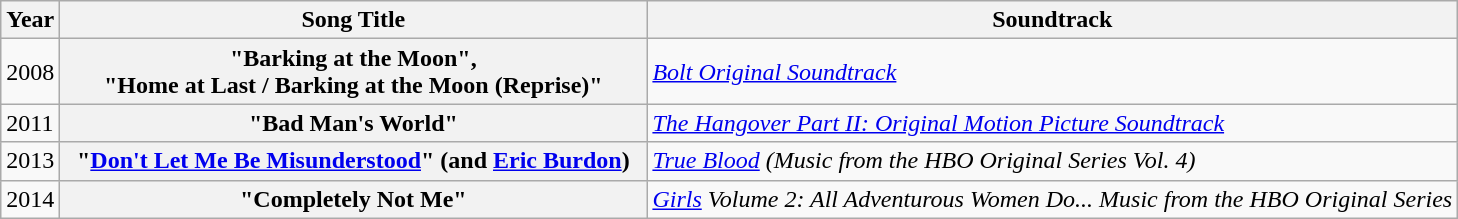<table class="wikitable plainrowheaders" style="text-align:left;">
<tr>
<th scope="col" style="width:1em;">Year</th>
<th scope="col" style="width:24em;">Song Title</th>
<th scope="col">Soundtrack</th>
</tr>
<tr>
<td>2008</td>
<th scope="row">"Barking at the Moon",<br> "Home at Last / Barking at the Moon (Reprise)"</th>
<td><em><a href='#'>Bolt Original Soundtrack</a></em></td>
</tr>
<tr>
<td>2011</td>
<th scope="row">"Bad Man's World"</th>
<td><em><a href='#'>The Hangover Part II: Original Motion Picture Soundtrack</a></em></td>
</tr>
<tr>
<td>2013</td>
<th scope="row">"<a href='#'>Don't Let Me Be Misunderstood</a>" (and <a href='#'>Eric Burdon</a>)</th>
<td><em><a href='#'>True Blood</a> (Music from the HBO Original Series Vol. 4)</em></td>
</tr>
<tr>
<td>2014</td>
<th scope="row">"Completely Not Me"</th>
<td><em><a href='#'>Girls</a> Volume 2: All Adventurous Women Do... Music from the HBO Original Series</em></td>
</tr>
</table>
